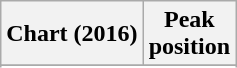<table class="wikitable sortable plainrowheaders" style="text-align:center">
<tr>
<th scope="col">Chart (2016)</th>
<th scope="col">Peak<br>position</th>
</tr>
<tr>
</tr>
<tr>
</tr>
</table>
